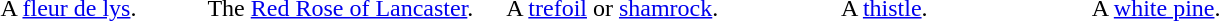<table border="0" class="center">
<tr>
<td width="20%" align="center"></td>
<td width="20%" align="center"></td>
<td width="20%" align="center"></td>
<td width="20%" align="center"></td>
<td width="20%" align="center"></td>
</tr>
<tr>
<td width="20%" align="center">A <a href='#'>fleur de lys</a>.</td>
<td width="20%" align="center">The <a href='#'>Red Rose of Lancaster</a>.</td>
<td width="20%" align="center">A <a href='#'>trefoil</a> or <a href='#'>shamrock</a>.</td>
<td width="20%" align="center">A <a href='#'>thistle</a>.</td>
<td width="20%" align="center">A <a href='#'>white pine</a>.</td>
</tr>
</table>
